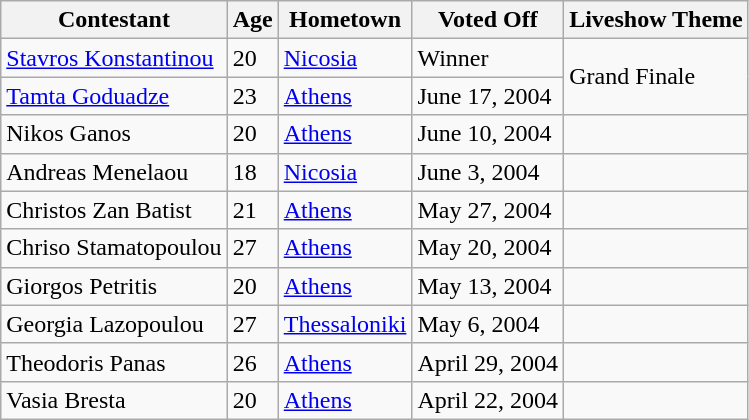<table class=wikitable>
<tr>
<th>Contestant</th>
<th>Age</th>
<th>Hometown</th>
<th>Voted Off</th>
<th>Liveshow Theme</th>
</tr>
<tr>
<td><a href='#'>Stavros Konstantinou</a></td>
<td>20</td>
<td><a href='#'>Nicosia</a></td>
<td>Winner</td>
<td rowspan="2">Grand Finale</td>
</tr>
<tr>
<td><a href='#'>Tamta Goduadze</a></td>
<td>23</td>
<td><a href='#'>Athens</a></td>
<td>June 17, 2004</td>
</tr>
<tr>
<td>Nikos Ganos</td>
<td>20</td>
<td><a href='#'>Athens</a></td>
<td>June 10, 2004</td>
<td></td>
</tr>
<tr>
<td>Andreas Menelaou</td>
<td>18</td>
<td><a href='#'>Nicosia</a></td>
<td>June 3, 2004</td>
<td></td>
</tr>
<tr>
<td>Christos Zan Batist</td>
<td>21</td>
<td><a href='#'>Athens</a></td>
<td>May 27, 2004</td>
<td></td>
</tr>
<tr>
<td>Chriso Stamatopoulou</td>
<td>27</td>
<td><a href='#'>Athens</a></td>
<td>May 20, 2004</td>
<td></td>
</tr>
<tr>
<td>Giorgos Petritis</td>
<td>20</td>
<td><a href='#'>Athens</a></td>
<td>May 13, 2004</td>
<td></td>
</tr>
<tr>
<td>Georgia Lazopoulou</td>
<td>27</td>
<td><a href='#'>Thessaloniki</a></td>
<td>May 6, 2004</td>
<td></td>
</tr>
<tr>
<td>Theodoris Panas</td>
<td>26</td>
<td><a href='#'>Athens</a></td>
<td>April 29, 2004</td>
<td></td>
</tr>
<tr>
<td>Vasia Bresta</td>
<td>20</td>
<td><a href='#'>Athens</a></td>
<td>April 22, 2004</td>
<td></td>
</tr>
</table>
